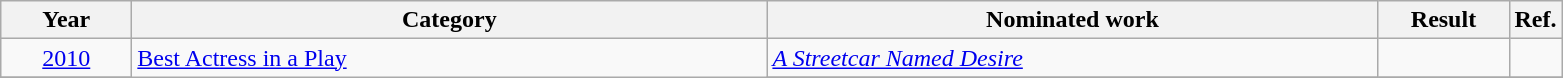<table class=wikitable>
<tr>
<th scope="col" style="width:5em;">Year</th>
<th scope="col" style="width:26em;">Category</th>
<th scope="col" style="width:25em;">Nominated work</th>
<th scope="col" style="width:5em;">Result</th>
<th>Ref.</th>
</tr>
<tr>
<td style="text-align:center;"><a href='#'>2010</a></td>
<td rowspan=2><a href='#'>Best Actress in a Play</a></td>
<td><em><a href='#'>A Streetcar Named Desire</a></em></td>
<td></td>
<td style="text-align:center;"></td>
</tr>
<tr>
</tr>
</table>
